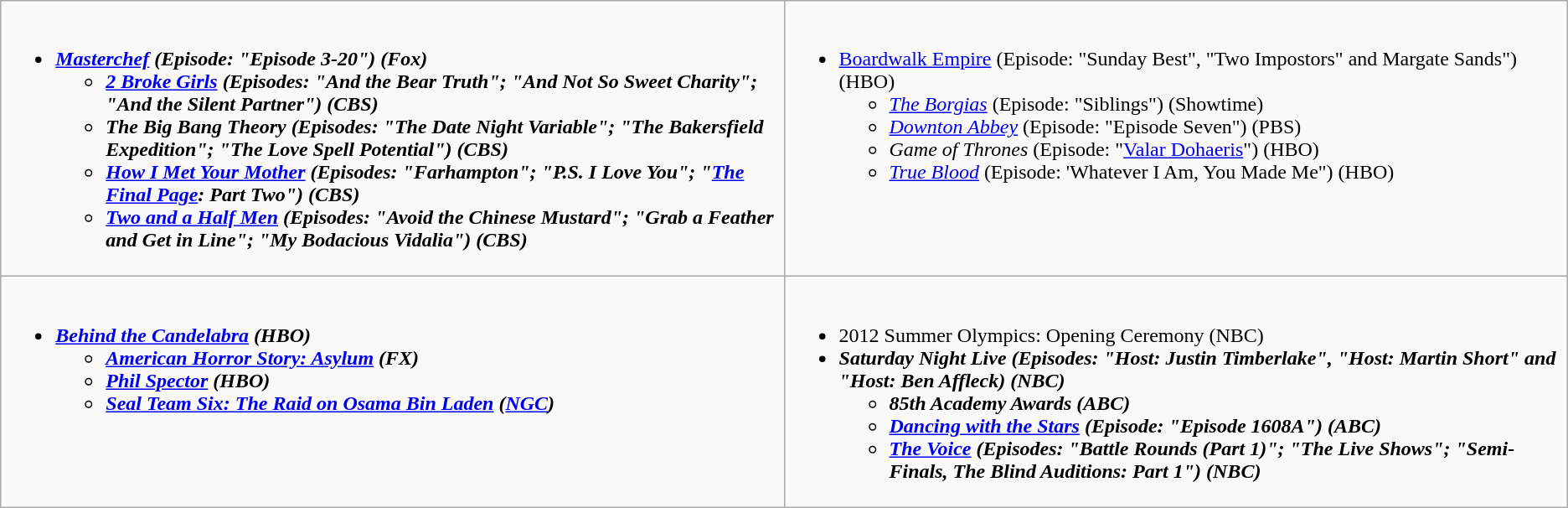<table class="wikitable">
<tr>
<td style="vertical-align:top;" width="50%"><br><ul><li><strong><em><a href='#'>Masterchef</a><em> (Episode: "Episode 3-20") (Fox)<strong><ul><li></em><a href='#'>2 Broke Girls</a><em> (Episodes: "And the Bear Truth"; "And Not So Sweet Charity"; "And the Silent Partner") (CBS)</li><li></em>The Big Bang Theory<em> (Episodes: "The Date Night Variable"; "The Bakersfield Expedition"; "The Love Spell Potential") (CBS)</li><li></em><a href='#'>How I Met Your Mother</a><em> (Episodes: "Farhampton"; "P.S. I Love You"; "<a href='#'>The Final Page</a>: Part Two") (CBS)</li><li></em><a href='#'>Two and a Half Men</a><em> (Episodes: "Avoid the Chinese Mustard"; "Grab a Feather and Get in Line"; "My Bodacious Vidalia") (CBS)</li></ul></li></ul></td>
<td style="vertical-align:top;" width="50%"><br><ul><li></em></strong><a href='#'>Boardwalk Empire</a></em> (Episode: "Sunday Best", "Two Impostors" and Margate Sands") (HBO)</strong><ul><li><em><a href='#'>The Borgias</a></em> (Episode: "Siblings") (Showtime)</li><li><em><a href='#'>Downton Abbey</a></em> (Episode: "Episode Seven") (PBS)</li><li><em>Game of Thrones</em> (Episode: "<a href='#'>Valar Dohaeris</a>") (HBO)</li><li><em><a href='#'>True Blood</a></em> (Episode: 'Whatever I Am, You Made Me") (HBO)</li></ul></li></ul></td>
</tr>
<tr>
<td style="vertical-align:top;" width="50%"><br><ul><li><strong><em><a href='#'>Behind the Candelabra</a><em> (HBO)<strong><ul><li></em><a href='#'>American Horror Story: Asylum</a><em> (FX)</li><li></em><a href='#'>Phil Spector</a><em> (HBO)</li><li></em><a href='#'>Seal Team Six: The Raid on Osama Bin Laden</a><em> (<a href='#'>NGC</a>)</li></ul></li></ul></td>
<td style="vertical-align:top;" width="50%"><br><ul><li></em></strong>2012 Summer Olympics: Opening Ceremony</em> (NBC)</strong></li><li><strong><em>Saturday Night Live<em> (Episodes: "Host: Justin Timberlake", "Host: Martin Short" and "Host: Ben Affleck) (NBC)<strong><ul><li></em>85th Academy Awards<em> (ABC)</li><li></em><a href='#'>Dancing with the Stars</a><em> (Episode: "Episode 1608A") (ABC)</li><li></em><a href='#'>The Voice</a><em> (Episodes: "Battle Rounds (Part 1)"; "The Live Shows"; "Semi-Finals, The Blind Auditions: Part 1") (NBC)</li></ul></li></ul></td>
</tr>
</table>
